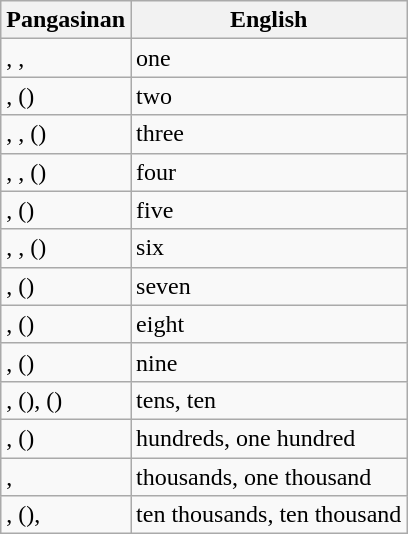<table class="wikitable">
<tr>
<th>Pangasinan</th>
<th>English</th>
</tr>
<tr>
<td>, , </td>
<td>one</td>
</tr>
<tr>
<td>,  ()</td>
<td>two</td>
</tr>
<tr>
<td>, ,  ()</td>
<td>three</td>
</tr>
<tr>
<td>, ,  ()</td>
<td>four</td>
</tr>
<tr>
<td>,  ()</td>
<td>five</td>
</tr>
<tr>
<td>, ,  ()</td>
<td>six</td>
</tr>
<tr>
<td>,  ()</td>
<td>seven</td>
</tr>
<tr>
<td>,  ()</td>
<td>eight</td>
</tr>
<tr>
<td>,  ()</td>
<td>nine</td>
</tr>
<tr>
<td>,  (),  ()</td>
<td>tens, ten</td>
</tr>
<tr>
<td>,  ()</td>
<td>hundreds, one hundred</td>
</tr>
<tr>
<td>, </td>
<td>thousands, one thousand</td>
</tr>
<tr>
<td>,  (), </td>
<td>ten thousands, ten thousand</td>
</tr>
</table>
